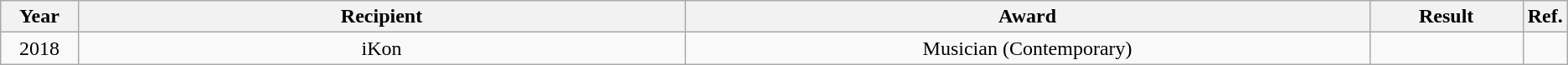<table class="wikitable" style="text-align:center">
<tr>
<th width=5%>Year</th>
<th style="width:40%;">Recipient</th>
<th style="width:45%;">Award</th>
<th style="width:10%;">Result</th>
<th style="width:5%;">Ref.</th>
</tr>
<tr>
<td rowspan="2">2018</td>
<td>iKon</td>
<td>Musician (Contemporary)</td>
<td></td>
<td></td>
</tr>
</table>
